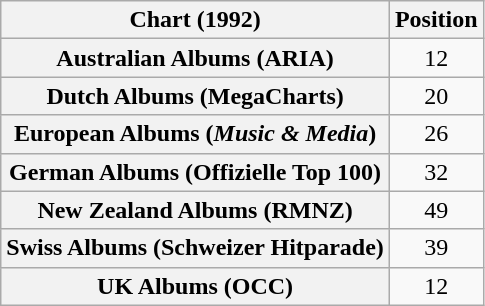<table class="wikitable sortable plainrowheaders" style="text-align:center">
<tr>
<th scope="col">Chart (1992)</th>
<th scope="col">Position</th>
</tr>
<tr>
<th scope="row">Australian Albums (ARIA)</th>
<td>12</td>
</tr>
<tr>
<th scope="row">Dutch Albums (MegaCharts)</th>
<td>20</td>
</tr>
<tr>
<th scope="row">European Albums (<em>Music & Media</em>)</th>
<td>26</td>
</tr>
<tr>
<th scope="row">German Albums (Offizielle Top 100)</th>
<td>32</td>
</tr>
<tr>
<th scope="row">New Zealand Albums (RMNZ)</th>
<td>49</td>
</tr>
<tr>
<th scope="row">Swiss Albums (Schweizer Hitparade)</th>
<td>39</td>
</tr>
<tr>
<th scope="row">UK Albums (OCC)</th>
<td>12</td>
</tr>
</table>
